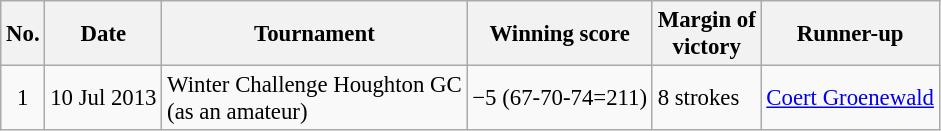<table class="wikitable" style="font-size:95%;">
<tr>
<th>No.</th>
<th>Date</th>
<th>Tournament</th>
<th>Winning score</th>
<th>Margin of<br>victory</th>
<th>Runner-up</th>
</tr>
<tr>
<td align=center>1</td>
<td align=right>10 Jul 2013</td>
<td>Winter Challenge Houghton GC<br>(as an amateur)</td>
<td>−5 (67-70-74=211)</td>
<td>8 strokes</td>
<td> <a href='#'>Coert Groenewald</a></td>
</tr>
</table>
